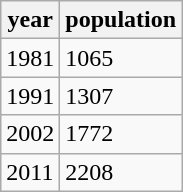<table class="wikitable">
<tr>
<th>year</th>
<th>population</th>
</tr>
<tr>
<td>1981</td>
<td>1065</td>
</tr>
<tr>
<td>1991</td>
<td>1307</td>
</tr>
<tr>
<td>2002</td>
<td>1772</td>
</tr>
<tr>
<td>2011</td>
<td>2208</td>
</tr>
</table>
